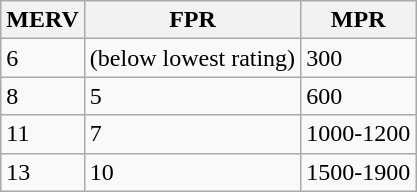<table class="wikitable">
<tr>
<th>MERV</th>
<th>FPR</th>
<th>MPR</th>
</tr>
<tr>
<td>6</td>
<td>(below lowest rating)</td>
<td>300</td>
</tr>
<tr>
<td>8</td>
<td>5</td>
<td>600</td>
</tr>
<tr>
<td>11</td>
<td>7</td>
<td>1000-1200</td>
</tr>
<tr>
<td>13</td>
<td>10</td>
<td>1500-1900</td>
</tr>
</table>
